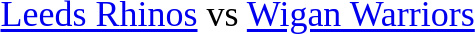<table style="font-size:150%;">
<tr>
<td> <a href='#'>Leeds Rhinos</a> vs  <a href='#'>Wigan Warriors</a></td>
</tr>
</table>
